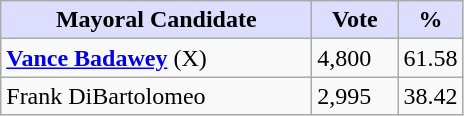<table class="wikitable">
<tr>
<th style="background:#ddf; width:200px;">Mayoral Candidate </th>
<th style="background:#ddf; width:50px;">Vote</th>
<th style="background:#ddf; width:30px;">%</th>
</tr>
<tr>
<td><strong><a href='#'>Vance Badawey</a></strong> (X)</td>
<td>4,800</td>
<td>61.58</td>
</tr>
<tr>
<td>Frank DiBartolomeo</td>
<td>2,995</td>
<td>38.42</td>
</tr>
</table>
